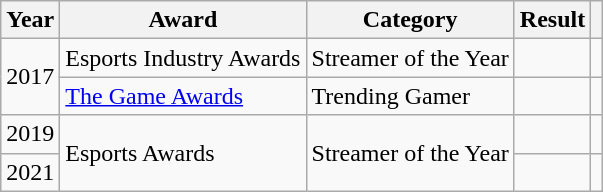<table class="wikitable sortable plainrowheaders">
<tr>
<th>Year</th>
<th>Award</th>
<th>Category</th>
<th>Result</th>
<th class="unsortable"></th>
</tr>
<tr>
<td rowspan="2">2017</td>
<td>Esports Industry Awards</td>
<td>Streamer of the Year</td>
<td></td>
<td style="text-align: center;"></td>
</tr>
<tr>
<td><a href='#'>The Game Awards</a></td>
<td>Trending Gamer</td>
<td></td>
<td style="text-align: center;"></td>
</tr>
<tr>
<td rowspan="1">2019</td>
<td rowspan="2">Esports Awards</td>
<td rowspan="2">Streamer of the Year</td>
<td></td>
<td style="text-align: center;"></td>
</tr>
<tr>
<td rowspan="1">2021</td>
<td></td>
<td style="text-align: center;"></td>
</tr>
</table>
